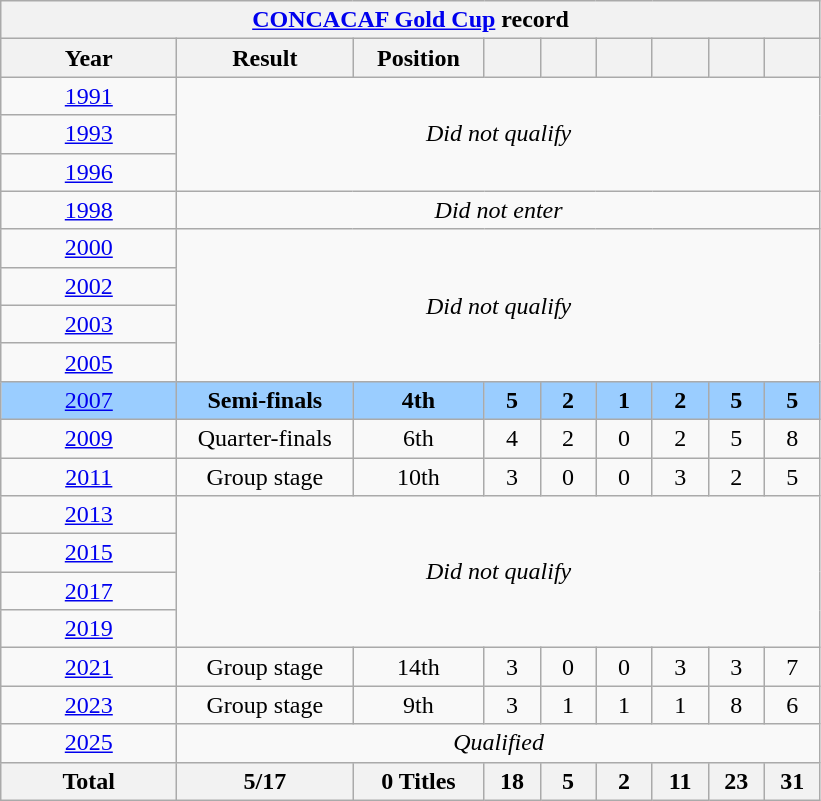<table class="wikitable" style="text-align: center;">
<tr>
<th colspan=9><a href='#'>CONCACAF Gold Cup</a> record</th>
</tr>
<tr>
<th style="width:110px;">Year</th>
<th style="width:110px;">Result</th>
<th style="width:80px;">Position</th>
<th style="width:30px;"></th>
<th style="width:30px;"></th>
<th style="width:30px;"></th>
<th style="width:30px;"></th>
<th style="width:30px;"></th>
<th style="width:30px;"></th>
</tr>
<tr>
<td> <a href='#'>1991</a></td>
<td rowspan=3 colspan=8><em>Did not qualify</em></td>
</tr>
<tr>
<td>  <a href='#'>1993</a></td>
</tr>
<tr>
<td> <a href='#'>1996</a></td>
</tr>
<tr>
<td> <a href='#'>1998</a></td>
<td colspan=8><em>Did not enter</em></td>
</tr>
<tr>
<td> <a href='#'>2000</a></td>
<td rowspan=4 colspan=8><em>Did not qualify</em></td>
</tr>
<tr>
<td> <a href='#'>2002</a></td>
</tr>
<tr>
<td>  <a href='#'>2003</a></td>
</tr>
<tr>
<td> <a href='#'>2005</a></td>
</tr>
<tr style="background:#9acdff">
<td> <a href='#'>2007</a></td>
<td><strong>Semi-finals</strong></td>
<td><strong>4th</strong></td>
<td><strong>5</strong></td>
<td><strong>2</strong></td>
<td><strong>1</strong></td>
<td><strong>2</strong></td>
<td><strong>5</strong></td>
<td><strong>5</strong></td>
</tr>
<tr>
<td> <a href='#'>2009</a></td>
<td>Quarter-finals</td>
<td>6th</td>
<td>4</td>
<td>2</td>
<td>0</td>
<td>2</td>
<td>5</td>
<td>8</td>
</tr>
<tr>
<td> <a href='#'>2011</a></td>
<td>Group stage</td>
<td>10th</td>
<td>3</td>
<td>0</td>
<td>0</td>
<td>3</td>
<td>2</td>
<td>5</td>
</tr>
<tr>
<td> <a href='#'>2013</a></td>
<td rowspan=4 colspan=8><em>Did not qualify</em></td>
</tr>
<tr>
<td>  <a href='#'>2015</a></td>
</tr>
<tr>
<td> <a href='#'>2017</a></td>
</tr>
<tr>
<td>   <a href='#'>2019</a></td>
</tr>
<tr>
<td> <a href='#'>2021</a></td>
<td>Group stage</td>
<td>14th</td>
<td>3</td>
<td>0</td>
<td>0</td>
<td>3</td>
<td>3</td>
<td>7</td>
</tr>
<tr>
<td>  <a href='#'>2023</a></td>
<td>Group stage</td>
<td>9th</td>
<td>3</td>
<td>1</td>
<td>1</td>
<td>1</td>
<td>8</td>
<td>6</td>
</tr>
<tr>
<td>  <a href='#'>2025</a></td>
<td colspan=8><em>Qualified</em></td>
</tr>
<tr>
<th><strong>Total</strong></th>
<th><strong>5/17</strong></th>
<th><strong>0 Titles</strong></th>
<th><strong>18</strong></th>
<th><strong>5</strong></th>
<th><strong>2</strong></th>
<th><strong>11</strong></th>
<th><strong>23</strong></th>
<th><strong>31</strong></th>
</tr>
</table>
